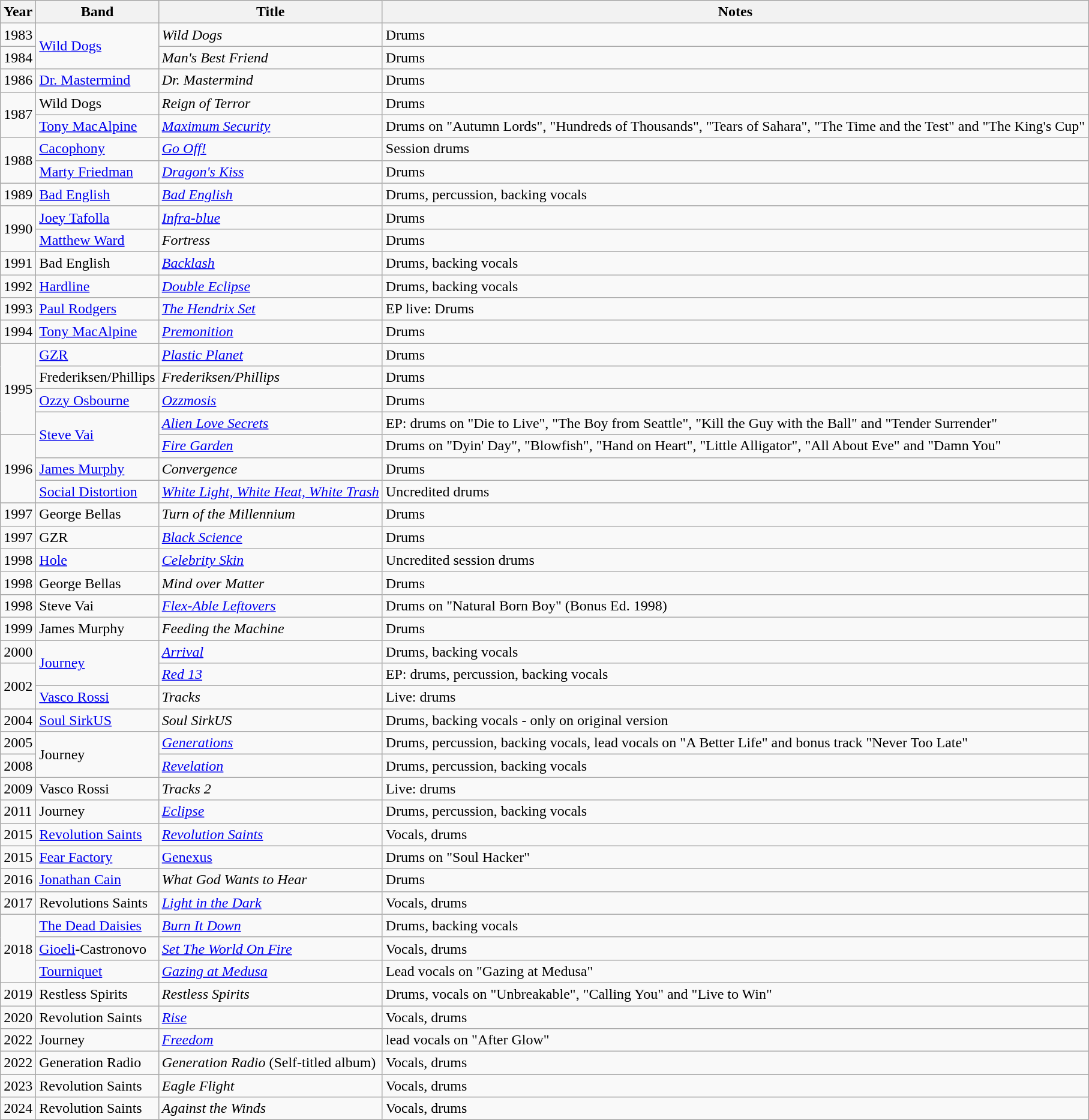<table class="wikitable sortable">
<tr>
<th>Year</th>
<th>Band</th>
<th>Title</th>
<th>Notes</th>
</tr>
<tr>
<td>1983</td>
<td rowspan="2"><a href='#'>Wild Dogs</a></td>
<td><em>Wild Dogs</em></td>
<td>Drums</td>
</tr>
<tr>
<td>1984</td>
<td><em>Man's Best Friend</em></td>
<td>Drums</td>
</tr>
<tr>
<td>1986</td>
<td><a href='#'>Dr. Mastermind</a></td>
<td><em>Dr. Mastermind</em></td>
<td>Drums</td>
</tr>
<tr>
<td rowspan="2">1987</td>
<td>Wild Dogs</td>
<td><em>Reign of Terror</em></td>
<td>Drums</td>
</tr>
<tr>
<td><a href='#'>Tony MacAlpine</a></td>
<td><em><a href='#'>Maximum Security</a></em></td>
<td>Drums on "Autumn Lords", "Hundreds of Thousands", "Tears of Sahara", "The Time and the Test" and 	"The King's Cup"</td>
</tr>
<tr>
<td rowspan="2">1988</td>
<td><a href='#'>Cacophony</a></td>
<td><em><a href='#'>Go Off!</a></em></td>
<td>Session drums</td>
</tr>
<tr>
<td><a href='#'>Marty Friedman</a></td>
<td><em><a href='#'>Dragon's Kiss</a></em></td>
<td>Drums</td>
</tr>
<tr>
<td>1989</td>
<td><a href='#'>Bad English</a></td>
<td><em><a href='#'>Bad English</a></em></td>
<td>Drums, percussion, backing vocals</td>
</tr>
<tr>
<td rowspan="2">1990</td>
<td><a href='#'>Joey Tafolla</a></td>
<td><em><a href='#'>Infra-blue</a></em></td>
<td>Drums</td>
</tr>
<tr>
<td><a href='#'>Matthew Ward</a></td>
<td><em>Fortress</em></td>
<td>Drums</td>
</tr>
<tr>
<td>1991</td>
<td>Bad English</td>
<td><em><a href='#'>Backlash</a></em></td>
<td>Drums, backing vocals</td>
</tr>
<tr>
<td>1992</td>
<td><a href='#'>Hardline</a></td>
<td><em><a href='#'>Double Eclipse</a></em></td>
<td>Drums, backing vocals</td>
</tr>
<tr>
<td>1993</td>
<td><a href='#'>Paul Rodgers</a></td>
<td><em><a href='#'>The Hendrix Set</a></em></td>
<td>EP live: Drums</td>
</tr>
<tr>
<td>1994</td>
<td><a href='#'>Tony MacAlpine</a></td>
<td><em><a href='#'>Premonition</a></em></td>
<td>Drums</td>
</tr>
<tr>
<td rowspan="4">1995</td>
<td><a href='#'>GZR</a></td>
<td><em><a href='#'>Plastic Planet</a></em></td>
<td>Drums</td>
</tr>
<tr>
<td>Frederiksen/Phillips</td>
<td><em>Frederiksen/Phillips</em></td>
<td>Drums</td>
</tr>
<tr>
<td><a href='#'>Ozzy Osbourne</a></td>
<td><em><a href='#'>Ozzmosis</a></em></td>
<td>Drums</td>
</tr>
<tr>
<td rowspan="2"><a href='#'>Steve Vai</a></td>
<td><em><a href='#'>Alien Love Secrets</a></em></td>
<td>EP: drums on "Die to Live", "The Boy from Seattle", "Kill the Guy with the Ball" and "Tender Surrender"</td>
</tr>
<tr>
<td rowspan="3">1996</td>
<td><em><a href='#'>Fire Garden</a></em></td>
<td>Drums on "Dyin' Day", "Blowfish", "Hand on Heart", "Little Alligator", "All About Eve" and "Damn You"</td>
</tr>
<tr>
<td><a href='#'>James Murphy</a></td>
<td><em>Convergence</em></td>
<td>Drums</td>
</tr>
<tr>
<td><a href='#'>Social Distortion</a></td>
<td><em><a href='#'>White Light, White Heat, White Trash</a></em></td>
<td>Uncredited drums</td>
</tr>
<tr>
<td>1997</td>
<td>George Bellas</td>
<td><em>Turn of the Millennium</em></td>
<td>Drums</td>
</tr>
<tr>
<td>1997</td>
<td>GZR</td>
<td><em><a href='#'>Black Science</a></em></td>
<td>Drums</td>
</tr>
<tr>
<td>1998</td>
<td><a href='#'>Hole</a></td>
<td><em><a href='#'>Celebrity Skin</a></em></td>
<td>Uncredited session drums</td>
</tr>
<tr>
<td>1998</td>
<td>George Bellas</td>
<td><em>Mind over Matter</em></td>
<td>Drums</td>
</tr>
<tr>
<td>1998</td>
<td>Steve Vai</td>
<td><em><a href='#'>Flex-Able Leftovers</a></em></td>
<td>Drums on "Natural Born Boy" (Bonus Ed. 1998)</td>
</tr>
<tr>
<td>1999</td>
<td>James Murphy</td>
<td><em>Feeding the Machine</em></td>
<td>Drums</td>
</tr>
<tr>
<td>2000</td>
<td rowspan="2"><a href='#'>Journey</a></td>
<td><em><a href='#'>Arrival</a></em></td>
<td>Drums, backing vocals</td>
</tr>
<tr>
<td rowspan="2">2002</td>
<td><em><a href='#'>Red 13</a></em></td>
<td>EP: drums, percussion, backing vocals</td>
</tr>
<tr>
<td><a href='#'>Vasco Rossi</a></td>
<td><em>Tracks</em></td>
<td>Live: drums</td>
</tr>
<tr>
<td>2004</td>
<td><a href='#'>Soul SirkUS</a></td>
<td><em>Soul SirkUS</em></td>
<td>Drums, backing vocals - only on original version</td>
</tr>
<tr>
<td>2005</td>
<td rowspan="2">Journey</td>
<td><em><a href='#'>Generations</a></em></td>
<td>Drums, percussion, backing vocals, lead vocals on "A Better Life" and bonus track "Never Too Late"</td>
</tr>
<tr>
<td>2008</td>
<td><em><a href='#'>Revelation</a></em></td>
<td>Drums, percussion, backing vocals</td>
</tr>
<tr>
<td>2009</td>
<td>Vasco Rossi</td>
<td><em>Tracks 2</em></td>
<td>Live: drums</td>
</tr>
<tr>
<td>2011</td>
<td>Journey</td>
<td><em><a href='#'>Eclipse</a></em></td>
<td>Drums, percussion, backing vocals</td>
</tr>
<tr>
<td>2015</td>
<td><a href='#'>Revolution Saints</a></td>
<td><em><a href='#'>Revolution Saints</a></em></td>
<td>Vocals, drums</td>
</tr>
<tr>
<td>2015</td>
<td><a href='#'>Fear Factory</a></td>
<td><a href='#'>Genexus</a></td>
<td>Drums on "Soul Hacker"</td>
</tr>
<tr>
<td>2016</td>
<td><a href='#'>Jonathan Cain</a></td>
<td><em>What God Wants to Hear</em></td>
<td>Drums</td>
</tr>
<tr>
<td>2017</td>
<td>Revolutions Saints</td>
<td><em><a href='#'>Light in the Dark</a></em></td>
<td>Vocals, drums</td>
</tr>
<tr>
<td rowspan="3">2018</td>
<td><a href='#'>The Dead Daisies</a></td>
<td><em><a href='#'>Burn It Down</a></em></td>
<td>Drums, backing vocals</td>
</tr>
<tr>
<td><a href='#'>Gioeli</a>-Castronovo</td>
<td><em><a href='#'>Set The World On Fire</a></em></td>
<td>Vocals, drums</td>
</tr>
<tr>
<td><a href='#'>Tourniquet</a></td>
<td><em><a href='#'>Gazing at Medusa</a></em></td>
<td>Lead vocals on "Gazing at Medusa"</td>
</tr>
<tr>
<td>2019</td>
<td>Restless Spirits</td>
<td><em>Restless Spirits</em></td>
<td>Drums, vocals on "Unbreakable", "Calling You" and "Live to Win"</td>
</tr>
<tr>
<td>2020</td>
<td>Revolution Saints</td>
<td><em><a href='#'>Rise</a></em></td>
<td>Vocals, drums</td>
</tr>
<tr>
<td>2022</td>
<td>Journey</td>
<td><em><a href='#'>Freedom</a></em></td>
<td>lead vocals on "After Glow"</td>
</tr>
<tr>
<td>2022</td>
<td>Generation Radio</td>
<td><em>Generation Radio</em> (Self-titled album)</td>
<td>Vocals, drums</td>
</tr>
<tr>
<td>2023</td>
<td>Revolution Saints</td>
<td><em>Eagle Flight</em></td>
<td>Vocals, drums</td>
</tr>
<tr>
<td>2024</td>
<td>Revolution Saints</td>
<td><em>Against the Winds</em></td>
<td>Vocals, drums</td>
</tr>
</table>
